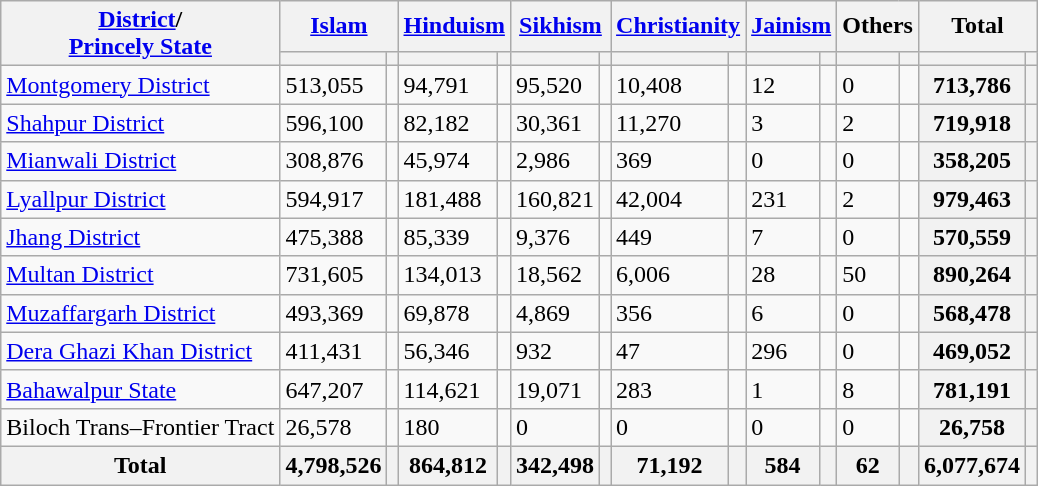<table class="wikitable sortable">
<tr>
<th rowspan="2"><a href='#'>District</a>/<br><a href='#'>Princely State</a></th>
<th colspan="2"><a href='#'>Islam</a> </th>
<th colspan="2"><a href='#'>Hinduism</a> </th>
<th colspan="2"><a href='#'>Sikhism</a> </th>
<th colspan="2"><a href='#'>Christianity</a> </th>
<th colspan="2"><a href='#'>Jainism</a> </th>
<th colspan="2">Others</th>
<th colspan="2">Total</th>
</tr>
<tr>
<th><a href='#'></a></th>
<th></th>
<th></th>
<th></th>
<th></th>
<th></th>
<th></th>
<th></th>
<th></th>
<th></th>
<th></th>
<th></th>
<th></th>
<th></th>
</tr>
<tr>
<td><a href='#'>Montgomery District</a></td>
<td>513,055</td>
<td></td>
<td>94,791</td>
<td></td>
<td>95,520</td>
<td></td>
<td>10,408</td>
<td></td>
<td>12</td>
<td></td>
<td>0</td>
<td></td>
<th>713,786</th>
<th></th>
</tr>
<tr>
<td><a href='#'>Shahpur District</a></td>
<td>596,100</td>
<td></td>
<td>82,182</td>
<td></td>
<td>30,361</td>
<td></td>
<td>11,270</td>
<td></td>
<td>3</td>
<td></td>
<td>2</td>
<td></td>
<th>719,918</th>
<th></th>
</tr>
<tr>
<td><a href='#'>Mianwali District</a></td>
<td>308,876</td>
<td></td>
<td>45,974</td>
<td></td>
<td>2,986</td>
<td></td>
<td>369</td>
<td></td>
<td>0</td>
<td></td>
<td>0</td>
<td></td>
<th>358,205</th>
<th></th>
</tr>
<tr>
<td><a href='#'>Lyallpur District</a></td>
<td>594,917</td>
<td></td>
<td>181,488</td>
<td></td>
<td>160,821</td>
<td></td>
<td>42,004</td>
<td></td>
<td>231</td>
<td></td>
<td>2</td>
<td></td>
<th>979,463</th>
<th></th>
</tr>
<tr>
<td><a href='#'>Jhang District</a></td>
<td>475,388</td>
<td></td>
<td>85,339</td>
<td></td>
<td>9,376</td>
<td></td>
<td>449</td>
<td></td>
<td>7</td>
<td></td>
<td>0</td>
<td></td>
<th>570,559</th>
<th></th>
</tr>
<tr>
<td><a href='#'>Multan District</a></td>
<td>731,605</td>
<td></td>
<td>134,013</td>
<td></td>
<td>18,562</td>
<td></td>
<td>6,006</td>
<td></td>
<td>28</td>
<td></td>
<td>50</td>
<td></td>
<th>890,264</th>
<th></th>
</tr>
<tr>
<td><a href='#'>Muzaffargarh District</a></td>
<td>493,369</td>
<td></td>
<td>69,878</td>
<td></td>
<td>4,869</td>
<td></td>
<td>356</td>
<td></td>
<td>6</td>
<td></td>
<td>0</td>
<td></td>
<th>568,478</th>
<th></th>
</tr>
<tr>
<td><a href='#'>Dera Ghazi Khan District</a></td>
<td>411,431</td>
<td></td>
<td>56,346</td>
<td></td>
<td>932</td>
<td></td>
<td>47</td>
<td></td>
<td>296</td>
<td></td>
<td>0</td>
<td></td>
<th>469,052</th>
<th></th>
</tr>
<tr>
<td><a href='#'>Bahawalpur State</a></td>
<td>647,207</td>
<td></td>
<td>114,621</td>
<td></td>
<td>19,071</td>
<td></td>
<td>283</td>
<td></td>
<td>1</td>
<td></td>
<td>8</td>
<td></td>
<th>781,191</th>
<th></th>
</tr>
<tr>
<td>Biloch Trans–Frontier Tract</td>
<td>26,578</td>
<td></td>
<td>180</td>
<td></td>
<td>0</td>
<td></td>
<td>0</td>
<td></td>
<td>0</td>
<td></td>
<td>0</td>
<td></td>
<th>26,758</th>
<th></th>
</tr>
<tr>
<th>Total</th>
<th>4,798,526</th>
<th></th>
<th>864,812</th>
<th></th>
<th>342,498</th>
<th></th>
<th>71,192</th>
<th></th>
<th>584</th>
<th></th>
<th>62</th>
<th></th>
<th>6,077,674</th>
<th></th>
</tr>
</table>
